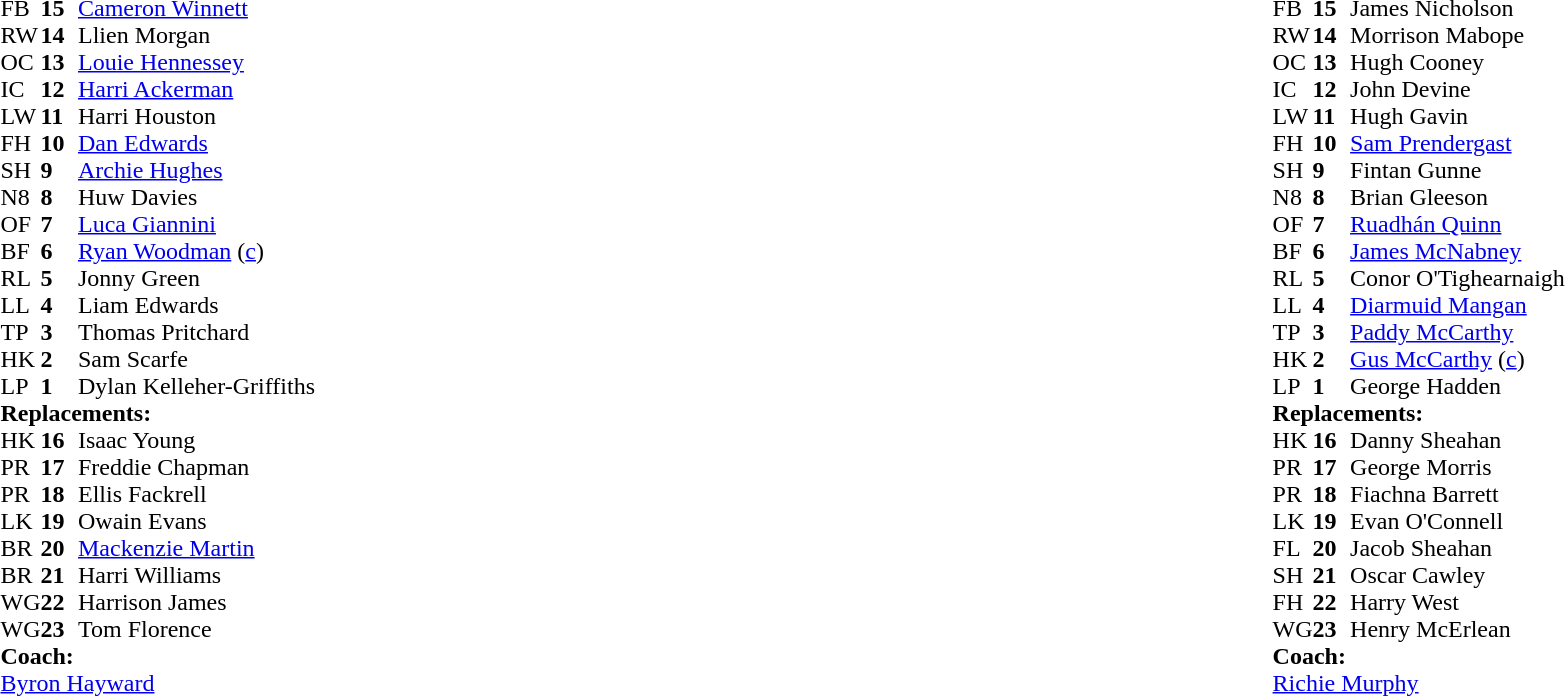<table style="width:100%">
<tr>
<td style="vertical-align:top; width:50%"><br><table cellspacing="0" cellpadding="0">
<tr>
<th width="25"></th>
<th width="25"></th>
</tr>
<tr>
<td>FB</td>
<td><strong>15</strong></td>
<td><a href='#'>Cameron Winnett</a></td>
<td></td>
<td></td>
</tr>
<tr>
<td>RW</td>
<td><strong>14</strong></td>
<td>Llien Morgan</td>
</tr>
<tr>
<td>OC</td>
<td><strong>13</strong></td>
<td><a href='#'>Louie Hennessey</a></td>
</tr>
<tr>
<td>IC</td>
<td><strong>12</strong></td>
<td><a href='#'>Harri Ackerman</a></td>
</tr>
<tr>
<td>LW</td>
<td><strong>11</strong></td>
<td>Harri Houston</td>
<td></td>
<td></td>
</tr>
<tr>
<td>FH</td>
<td><strong>10</strong></td>
<td><a href='#'>Dan Edwards</a></td>
</tr>
<tr>
<td>SH</td>
<td><strong>9</strong></td>
<td><a href='#'>Archie Hughes</a></td>
<td></td>
<td></td>
</tr>
<tr>
<td>N8</td>
<td><strong>8</strong></td>
<td>Huw Davies</td>
</tr>
<tr>
<td>OF</td>
<td><strong>7</strong></td>
<td><a href='#'>Luca Giannini</a></td>
</tr>
<tr>
<td>BF</td>
<td><strong>6</strong></td>
<td><a href='#'>Ryan Woodman</a> (<a href='#'>c</a>)</td>
</tr>
<tr>
<td>RL</td>
<td><strong>5</strong></td>
<td>Jonny Green</td>
<td></td>
<td></td>
</tr>
<tr>
<td>LL</td>
<td><strong>4</strong></td>
<td>Liam Edwards</td>
<td></td>
<td></td>
</tr>
<tr>
<td>TP</td>
<td><strong>3</strong></td>
<td>Thomas Pritchard</td>
<td></td>
<td></td>
</tr>
<tr>
<td>HK</td>
<td><strong>2</strong></td>
<td>Sam Scarfe</td>
<td></td>
<td></td>
</tr>
<tr>
<td>LP</td>
<td><strong>1</strong></td>
<td>Dylan Kelleher-Griffiths</td>
<td></td>
<td></td>
</tr>
<tr>
<td colspan="3"><strong>Replacements:</strong></td>
</tr>
<tr>
<td>HK</td>
<td><strong>16</strong></td>
<td>Isaac Young</td>
<td></td>
<td></td>
</tr>
<tr>
<td>PR</td>
<td><strong>17</strong></td>
<td>Freddie Chapman</td>
<td></td>
<td></td>
</tr>
<tr>
<td>PR</td>
<td><strong>18</strong></td>
<td>Ellis Fackrell</td>
<td></td>
<td></td>
</tr>
<tr>
<td>LK</td>
<td><strong>19</strong></td>
<td>Owain Evans</td>
<td></td>
<td></td>
</tr>
<tr>
<td>BR</td>
<td><strong>20</strong></td>
<td><a href='#'>Mackenzie Martin</a></td>
<td></td>
<td></td>
</tr>
<tr>
<td>BR</td>
<td><strong>21</strong></td>
<td>Harri Williams</td>
<td></td>
<td></td>
</tr>
<tr>
<td>WG</td>
<td><strong>22</strong></td>
<td>Harrison James</td>
<td></td>
<td></td>
</tr>
<tr>
<td>WG</td>
<td><strong>23</strong></td>
<td>Tom Florence</td>
<td></td>
<td></td>
</tr>
<tr>
<td colspan="3"><strong>Coach:</strong></td>
</tr>
<tr>
<td colspan="3"><a href='#'>Byron Hayward</a></td>
</tr>
</table>
</td>
<td style="vertical-align:top"></td>
<td style="vertical-align:top; width:50%"><br><table cellspacing="0" cellpadding="0" style="margin:auto">
<tr>
<th width="25"></th>
<th width="25"></th>
</tr>
<tr>
<td>FB</td>
<td><strong>15</strong></td>
<td>James Nicholson</td>
</tr>
<tr>
<td>RW</td>
<td><strong>14</strong></td>
<td>Morrison Mabope</td>
<td></td>
<td></td>
</tr>
<tr>
<td>OC</td>
<td><strong>13</strong></td>
<td>Hugh Cooney</td>
</tr>
<tr>
<td>IC</td>
<td><strong>12</strong></td>
<td>John Devine</td>
</tr>
<tr>
<td>LW</td>
<td><strong>11</strong></td>
<td>Hugh Gavin</td>
</tr>
<tr>
<td>FH</td>
<td><strong>10</strong></td>
<td><a href='#'>Sam Prendergast</a></td>
<td></td>
<td></td>
</tr>
<tr>
<td>SH</td>
<td><strong>9</strong></td>
<td>Fintan Gunne</td>
<td></td>
<td></td>
</tr>
<tr>
<td>N8</td>
<td><strong>8</strong></td>
<td>Brian Gleeson</td>
</tr>
<tr>
<td>OF</td>
<td><strong>7</strong></td>
<td><a href='#'>Ruadhán Quinn</a></td>
<td></td>
<td></td>
</tr>
<tr>
<td>BF</td>
<td><strong>6</strong></td>
<td><a href='#'>James McNabney</a></td>
<td></td>
<td></td>
</tr>
<tr>
<td>RL</td>
<td><strong>5</strong></td>
<td>Conor O'Tighearnaigh</td>
</tr>
<tr>
<td>LL</td>
<td><strong>4</strong></td>
<td><a href='#'>Diarmuid Mangan</a></td>
</tr>
<tr>
<td>TP</td>
<td><strong>3</strong></td>
<td><a href='#'>Paddy McCarthy</a></td>
<td></td>
<td></td>
</tr>
<tr>
<td>HK</td>
<td><strong>2</strong></td>
<td><a href='#'>Gus McCarthy</a> (<a href='#'>c</a>)</td>
<td></td>
<td></td>
</tr>
<tr>
<td>LP</td>
<td><strong>1</strong></td>
<td>George Hadden</td>
<td></td>
<td></td>
</tr>
<tr>
<td colspan="3"><strong>Replacements:</strong></td>
</tr>
<tr>
<td>HK</td>
<td><strong>16</strong></td>
<td>Danny Sheahan</td>
<td></td>
<td></td>
</tr>
<tr>
<td>PR</td>
<td><strong>17</strong></td>
<td>George Morris</td>
<td></td>
<td></td>
</tr>
<tr>
<td>PR</td>
<td><strong>18</strong></td>
<td>Fiachna Barrett</td>
<td></td>
<td></td>
</tr>
<tr>
<td>LK</td>
<td><strong>19</strong></td>
<td>Evan O'Connell</td>
<td></td>
<td></td>
</tr>
<tr>
<td>FL</td>
<td><strong>20</strong></td>
<td>Jacob Sheahan</td>
<td></td>
<td></td>
</tr>
<tr>
<td>SH</td>
<td><strong>21</strong></td>
<td>Oscar Cawley</td>
<td></td>
<td></td>
</tr>
<tr>
<td>FH</td>
<td><strong>22</strong></td>
<td>Harry West</td>
<td></td>
<td></td>
</tr>
<tr>
<td>WG</td>
<td><strong>23</strong></td>
<td>Henry McErlean</td>
<td></td>
<td></td>
</tr>
<tr>
<td colspan="3"><strong>Coach:</strong></td>
</tr>
<tr>
<td colspan="3"><a href='#'>Richie Murphy</a></td>
</tr>
</table>
</td>
</tr>
</table>
